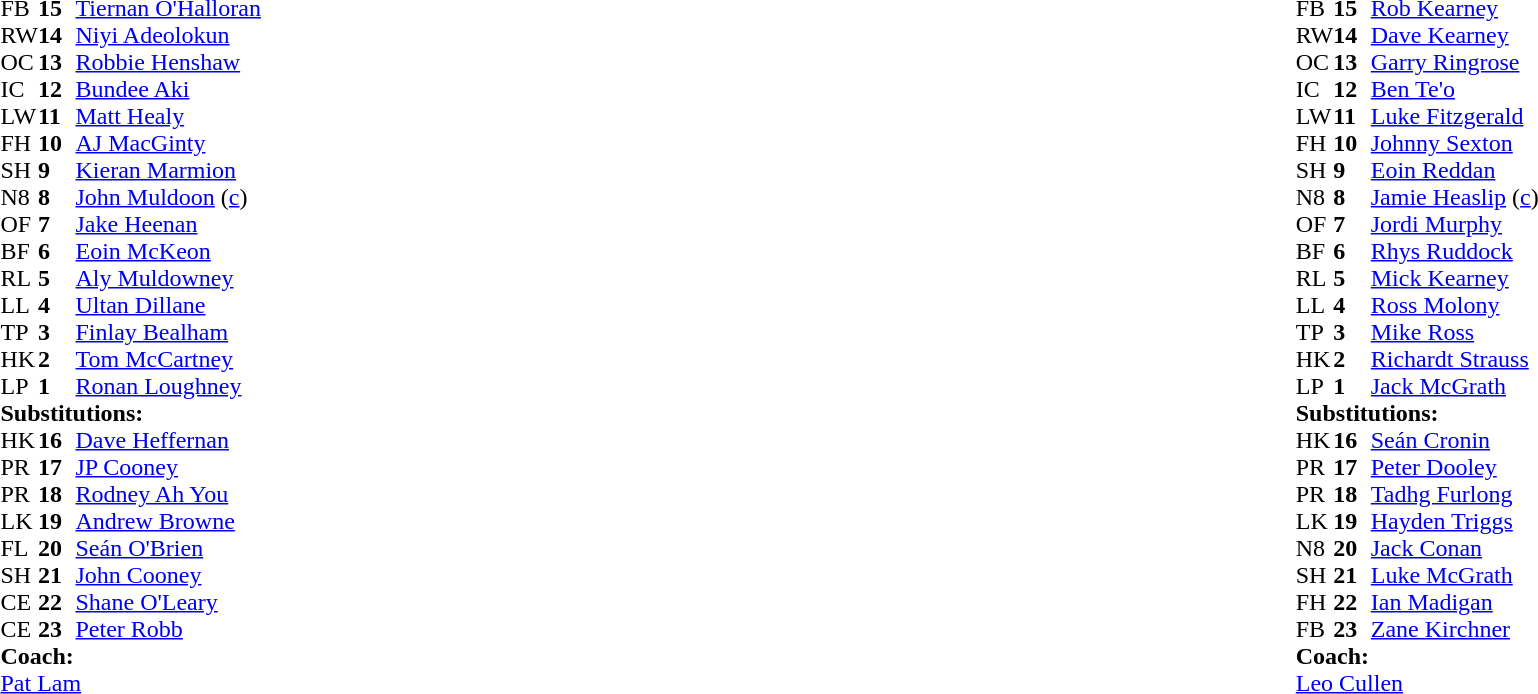<table style="width:100%;">
<tr>
<td style="vertical-align:top; width:50%"><br><table cellspacing="0" cellpadding="0">
<tr>
<th width="25"></th>
<th width="25"></th>
</tr>
<tr>
<td>FB</td>
<td><strong>15</strong></td>
<td> <a href='#'>Tiernan O'Halloran</a></td>
<td></td>
<td></td>
<td></td>
</tr>
<tr>
<td>RW</td>
<td><strong>14</strong></td>
<td> <a href='#'>Niyi Adeolokun</a></td>
</tr>
<tr>
<td>OC</td>
<td><strong>13</strong></td>
<td> <a href='#'>Robbie Henshaw</a></td>
<td></td>
<td></td>
<td></td>
</tr>
<tr>
<td>IC</td>
<td><strong>12</strong></td>
<td> <a href='#'>Bundee Aki</a></td>
</tr>
<tr>
<td>LW</td>
<td><strong>11</strong></td>
<td> <a href='#'>Matt Healy</a></td>
</tr>
<tr>
<td>FH</td>
<td><strong>10</strong></td>
<td> <a href='#'>AJ MacGinty</a></td>
</tr>
<tr>
<td>SH</td>
<td><strong>9</strong></td>
<td> <a href='#'>Kieran Marmion</a></td>
<td></td>
<td></td>
</tr>
<tr>
<td>N8</td>
<td><strong>8</strong></td>
<td> <a href='#'>John Muldoon</a> (<a href='#'>c</a>)</td>
</tr>
<tr>
<td>OF</td>
<td><strong>7</strong></td>
<td> <a href='#'>Jake Heenan</a></td>
</tr>
<tr>
<td>BF</td>
<td><strong>6</strong></td>
<td> <a href='#'>Eoin McKeon</a></td>
<td></td>
<td></td>
</tr>
<tr>
<td>RL</td>
<td><strong>5</strong></td>
<td> <a href='#'>Aly Muldowney</a></td>
</tr>
<tr>
<td>LL</td>
<td><strong>4</strong></td>
<td> <a href='#'>Ultan Dillane</a></td>
<td></td>
<td></td>
</tr>
<tr>
<td>TP</td>
<td><strong>3</strong></td>
<td> <a href='#'>Finlay Bealham</a></td>
</tr>
<tr>
<td>HK</td>
<td><strong>2</strong></td>
<td> <a href='#'>Tom McCartney</a></td>
<td></td>
<td></td>
</tr>
<tr>
<td>LP</td>
<td><strong>1</strong></td>
<td> <a href='#'>Ronan Loughney</a></td>
<td></td>
<td></td>
</tr>
<tr>
<td colspan=3><strong>Substitutions:</strong></td>
</tr>
<tr>
<td>HK</td>
<td><strong>16</strong></td>
<td> <a href='#'>Dave Heffernan</a></td>
<td></td>
<td></td>
</tr>
<tr>
<td>PR</td>
<td><strong>17</strong></td>
<td> <a href='#'>JP Cooney</a></td>
</tr>
<tr>
<td>PR</td>
<td><strong>18</strong></td>
<td> <a href='#'>Rodney Ah You</a></td>
<td></td>
<td></td>
</tr>
<tr>
<td>LK</td>
<td><strong>19</strong></td>
<td> <a href='#'>Andrew Browne</a></td>
<td></td>
<td></td>
</tr>
<tr>
<td>FL</td>
<td><strong>20</strong></td>
<td> <a href='#'>Seán O'Brien</a></td>
<td></td>
<td></td>
</tr>
<tr>
<td>SH</td>
<td><strong>21</strong></td>
<td> <a href='#'>John Cooney</a></td>
<td></td>
<td></td>
<td></td>
</tr>
<tr>
<td>CE</td>
<td><strong>22</strong></td>
<td> <a href='#'>Shane O'Leary</a></td>
<td></td>
<td></td>
</tr>
<tr>
<td>CE</td>
<td><strong>23</strong></td>
<td> <a href='#'>Peter Robb</a></td>
<td></td>
<td></td>
<td></td>
</tr>
<tr>
<td colspan=3><strong>Coach:</strong></td>
</tr>
<tr>
<td colspan="4"> <a href='#'>Pat Lam</a></td>
</tr>
<tr>
</tr>
</table>
</td>
<td style="vertical-align:top; width:50%"><br><table cellspacing="0" cellpadding="0" style="margin:auto">
<tr>
<th width="25"></th>
<th width="25"></th>
</tr>
<tr>
<td>FB</td>
<td><strong>15</strong></td>
<td> <a href='#'>Rob Kearney</a></td>
<td></td>
<td></td>
</tr>
<tr>
<td>RW</td>
<td><strong>14</strong></td>
<td> <a href='#'>Dave Kearney</a></td>
<td></td>
<td></td>
</tr>
<tr>
<td>OC</td>
<td><strong>13</strong></td>
<td> <a href='#'>Garry Ringrose</a></td>
</tr>
<tr>
<td>IC</td>
<td><strong>12</strong></td>
<td> <a href='#'>Ben Te'o</a></td>
</tr>
<tr>
<td>LW</td>
<td><strong>11</strong></td>
<td> <a href='#'>Luke Fitzgerald</a></td>
</tr>
<tr>
<td>FH</td>
<td><strong>10</strong></td>
<td> <a href='#'>Johnny Sexton</a></td>
</tr>
<tr>
<td>SH</td>
<td><strong>9</strong></td>
<td> <a href='#'>Eoin Reddan</a></td>
<td></td>
<td></td>
</tr>
<tr>
<td>N8</td>
<td><strong>8</strong></td>
<td> <a href='#'>Jamie Heaslip</a> (<a href='#'>c</a>)</td>
</tr>
<tr>
<td>OF</td>
<td><strong>7</strong></td>
<td> <a href='#'>Jordi Murphy</a></td>
</tr>
<tr>
<td>BF</td>
<td><strong>6</strong></td>
<td> <a href='#'>Rhys Ruddock</a></td>
</tr>
<tr>
<td>RL</td>
<td><strong>5</strong></td>
<td> <a href='#'>Mick Kearney</a></td>
<td></td>
<td></td>
</tr>
<tr>
<td>LL</td>
<td><strong>4</strong></td>
<td> <a href='#'>Ross Molony</a></td>
<td></td>
<td></td>
</tr>
<tr>
<td>TP</td>
<td><strong>3</strong></td>
<td> <a href='#'>Mike Ross</a></td>
<td></td>
<td></td>
</tr>
<tr>
<td>HK</td>
<td><strong>2</strong></td>
<td> <a href='#'>Richardt Strauss</a></td>
<td></td>
<td></td>
</tr>
<tr>
<td>LP</td>
<td><strong>1</strong></td>
<td> <a href='#'>Jack McGrath</a></td>
<td></td>
<td></td>
</tr>
<tr>
<td colspan=3><strong>Substitutions:</strong></td>
</tr>
<tr>
<td>HK</td>
<td><strong>16</strong></td>
<td> <a href='#'>Seán Cronin</a></td>
<td></td>
<td></td>
</tr>
<tr>
<td>PR</td>
<td><strong>17</strong></td>
<td> <a href='#'>Peter Dooley</a></td>
<td></td>
<td></td>
</tr>
<tr>
<td>PR</td>
<td><strong>18</strong></td>
<td> <a href='#'>Tadhg Furlong</a></td>
<td></td>
<td></td>
</tr>
<tr>
<td>LK</td>
<td><strong>19</strong></td>
<td> <a href='#'>Hayden Triggs</a></td>
<td></td>
<td></td>
</tr>
<tr>
<td>N8</td>
<td><strong>20</strong></td>
<td> <a href='#'>Jack Conan</a></td>
<td></td>
<td></td>
</tr>
<tr>
<td>SH</td>
<td><strong>21</strong></td>
<td> <a href='#'>Luke McGrath</a></td>
<td></td>
<td></td>
</tr>
<tr>
<td>FH</td>
<td><strong>22</strong></td>
<td> <a href='#'>Ian Madigan</a></td>
<td></td>
<td></td>
</tr>
<tr>
<td>FB</td>
<td><strong>23</strong></td>
<td> <a href='#'>Zane Kirchner</a></td>
<td></td>
<td></td>
</tr>
<tr>
<td colspan=3><strong>Coach:</strong></td>
</tr>
<tr>
<td colspan="4"> <a href='#'>Leo Cullen</a></td>
</tr>
</table>
</td>
</tr>
</table>
